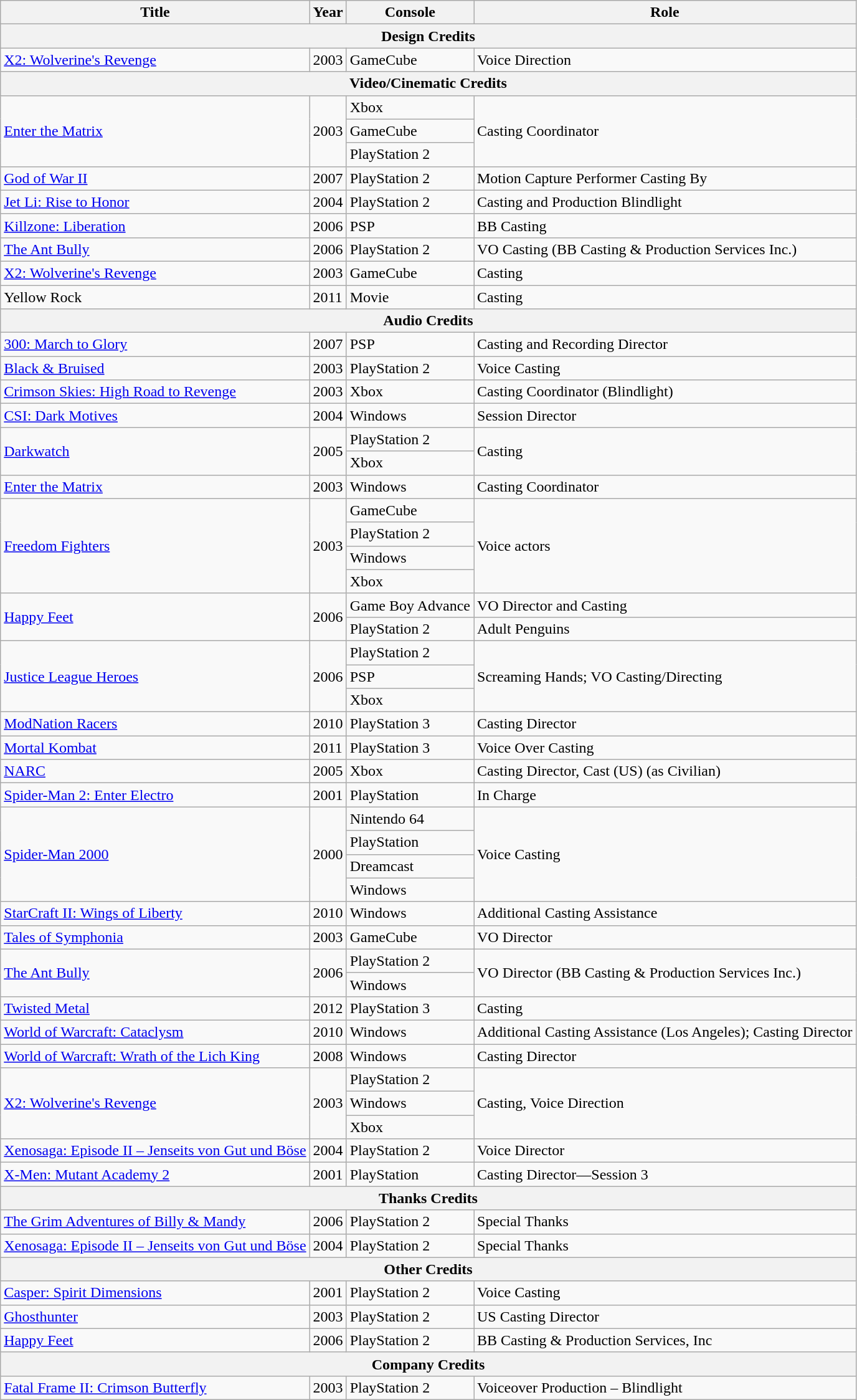<table class="wikitable sortable">
<tr>
<th>Title</th>
<th>Year</th>
<th>Console</th>
<th>Role</th>
</tr>
<tr>
<th colspan="4"><strong>Design Credits</strong></th>
</tr>
<tr>
<td><a href='#'>X2: Wolverine's Revenge</a></td>
<td>2003</td>
<td>GameCube</td>
<td>Voice Direction</td>
</tr>
<tr>
<th colspan="4">Video/Cinematic Credits</th>
</tr>
<tr>
<td rowspan="3"><a href='#'>Enter the Matrix</a></td>
<td rowspan="3">2003</td>
<td>Xbox</td>
<td rowspan="3">Casting Coordinator</td>
</tr>
<tr>
<td>GameCube</td>
</tr>
<tr>
<td>PlayStation 2</td>
</tr>
<tr>
<td><a href='#'>God of War II</a></td>
<td>2007</td>
<td>PlayStation 2</td>
<td>Motion Capture Performer Casting By</td>
</tr>
<tr>
<td><a href='#'>Jet Li: Rise to Honor</a></td>
<td>2004</td>
<td>PlayStation 2</td>
<td>Casting and Production Blindlight</td>
</tr>
<tr>
<td><a href='#'>Killzone: Liberation</a></td>
<td>2006</td>
<td>PSP</td>
<td>BB Casting</td>
</tr>
<tr>
<td><a href='#'>The Ant Bully</a></td>
<td>2006</td>
<td>PlayStation 2</td>
<td>VO Casting (BB Casting & Production Services  Inc.)</td>
</tr>
<tr>
<td><a href='#'>X2: Wolverine's Revenge</a></td>
<td>2003</td>
<td>GameCube</td>
<td>Casting</td>
</tr>
<tr>
<td>Yellow Rock</td>
<td>2011</td>
<td>Movie</td>
<td>Casting</td>
</tr>
<tr>
<th colspan="4">Audio Credits</th>
</tr>
<tr>
<td><a href='#'>300: March to Glory</a></td>
<td>2007</td>
<td>PSP</td>
<td>Casting and Recording Director</td>
</tr>
<tr>
<td><a href='#'>Black & Bruised</a></td>
<td>2003</td>
<td>PlayStation 2</td>
<td>Voice Casting</td>
</tr>
<tr>
<td><a href='#'>Crimson Skies: High Road to Revenge</a></td>
<td>2003</td>
<td>Xbox</td>
<td>Casting Coordinator (Blindlight)</td>
</tr>
<tr>
<td><a href='#'>CSI: Dark Motives</a></td>
<td>2004</td>
<td>Windows</td>
<td>Session Director</td>
</tr>
<tr>
<td rowspan="2"><a href='#'>Darkwatch</a></td>
<td rowspan="2">2005</td>
<td>PlayStation 2</td>
<td rowspan="2">Casting</td>
</tr>
<tr>
<td>Xbox</td>
</tr>
<tr>
<td><a href='#'>Enter the Matrix</a></td>
<td>2003</td>
<td>Windows</td>
<td>Casting Coordinator</td>
</tr>
<tr>
<td rowspan="4"><a href='#'>Freedom Fighters</a></td>
<td rowspan="4">2003</td>
<td>GameCube</td>
<td rowspan="4">Voice actors</td>
</tr>
<tr>
<td>PlayStation 2</td>
</tr>
<tr>
<td>Windows</td>
</tr>
<tr>
<td>Xbox</td>
</tr>
<tr>
<td rowspan="2"><a href='#'>Happy Feet</a></td>
<td rowspan="2">2006</td>
<td>Game Boy Advance</td>
<td>VO Director and Casting</td>
</tr>
<tr>
<td>PlayStation 2</td>
<td>Adult Penguins</td>
</tr>
<tr>
<td rowspan="3"><a href='#'>Justice League Heroes</a></td>
<td rowspan="3">2006</td>
<td>PlayStation 2</td>
<td rowspan="3">Screaming Hands; VO Casting/Directing</td>
</tr>
<tr>
<td>PSP</td>
</tr>
<tr>
<td>Xbox</td>
</tr>
<tr>
<td><a href='#'>ModNation Racers</a></td>
<td>2010</td>
<td>PlayStation 3</td>
<td>Casting Director</td>
</tr>
<tr>
<td><a href='#'>Mortal Kombat</a></td>
<td>2011</td>
<td>PlayStation 3</td>
<td>Voice Over Casting</td>
</tr>
<tr>
<td><a href='#'>NARC</a></td>
<td>2005</td>
<td>Xbox</td>
<td>Casting Director, Cast (US) (as Civilian)</td>
</tr>
<tr>
<td><a href='#'>Spider-Man 2: Enter Electro</a></td>
<td>2001</td>
<td>PlayStation</td>
<td>In Charge</td>
</tr>
<tr>
<td rowspan="4"><a href='#'>Spider-Man 2000</a></td>
<td rowspan="4">2000</td>
<td>Nintendo 64</td>
<td rowspan="4">Voice Casting</td>
</tr>
<tr>
<td>PlayStation</td>
</tr>
<tr>
<td>Dreamcast</td>
</tr>
<tr>
<td>Windows</td>
</tr>
<tr>
<td><a href='#'>StarCraft II: Wings of Liberty</a></td>
<td>2010</td>
<td>Windows</td>
<td>Additional Casting Assistance</td>
</tr>
<tr>
<td><a href='#'>Tales of Symphonia</a></td>
<td>2003</td>
<td>GameCube</td>
<td>VO Director</td>
</tr>
<tr>
<td rowspan="2"><a href='#'>The Ant Bully</a></td>
<td rowspan="2">2006</td>
<td>PlayStation 2</td>
<td rowspan="2">VO Director (BB Casting & Production Services  Inc.)</td>
</tr>
<tr>
<td>Windows</td>
</tr>
<tr>
<td><a href='#'>Twisted Metal</a></td>
<td>2012</td>
<td>PlayStation 3</td>
<td>Casting</td>
</tr>
<tr>
<td><a href='#'>World of Warcraft: Cataclysm</a></td>
<td>2010</td>
<td>Windows</td>
<td>Additional Casting Assistance (Los Angeles); Casting Director</td>
</tr>
<tr>
<td><a href='#'>World of Warcraft: Wrath of the Lich King</a></td>
<td>2008</td>
<td>Windows</td>
<td>Casting Director</td>
</tr>
<tr>
<td rowspan="3"><a href='#'>X2: Wolverine's Revenge</a></td>
<td rowspan="3">2003</td>
<td>PlayStation 2</td>
<td rowspan="3">Casting, Voice Direction</td>
</tr>
<tr>
<td>Windows</td>
</tr>
<tr>
<td>Xbox</td>
</tr>
<tr>
<td><a href='#'>Xenosaga: Episode II – Jenseits von Gut und Böse</a></td>
<td>2004</td>
<td>PlayStation 2</td>
<td>Voice Director</td>
</tr>
<tr>
<td><a href='#'>X-Men: Mutant Academy 2</a></td>
<td>2001</td>
<td>PlayStation</td>
<td>Casting Director—Session 3</td>
</tr>
<tr>
<th colspan="4">Thanks Credits</th>
</tr>
<tr>
<td><a href='#'>The Grim Adventures of Billy & Mandy</a></td>
<td>2006</td>
<td>PlayStation 2</td>
<td>Special Thanks</td>
</tr>
<tr>
<td><a href='#'>Xenosaga: Episode II – Jenseits von Gut und Böse</a></td>
<td>2004</td>
<td>PlayStation 2</td>
<td>Special Thanks</td>
</tr>
<tr>
<th colspan="4">Other Credits</th>
</tr>
<tr>
<td><a href='#'>Casper: Spirit Dimensions</a></td>
<td>2001</td>
<td>PlayStation 2</td>
<td>Voice Casting</td>
</tr>
<tr>
<td><a href='#'>Ghosthunter</a></td>
<td>2003</td>
<td>PlayStation 2</td>
<td>US Casting Director</td>
</tr>
<tr>
<td><a href='#'>Happy Feet</a></td>
<td>2006</td>
<td>PlayStation 2</td>
<td>BB Casting & Production Services, Inc</td>
</tr>
<tr>
<th colspan="4">Company Credits</th>
</tr>
<tr>
<td><a href='#'>Fatal Frame II: Crimson Butterfly</a></td>
<td>2003</td>
<td>PlayStation 2</td>
<td>Voiceover Production – Blindlight</td>
</tr>
</table>
